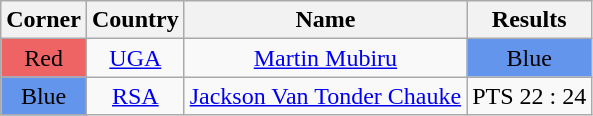<table class="wikitable" style="text-align:center">
<tr>
<th>Corner</th>
<th>Country</th>
<th>Name</th>
<th>Results</th>
</tr>
<tr>
<td bgcolor="#EE6363">Red</td>
<td><a href='#'>UGA</a></td>
<td><a href='#'>Martin Mubiru</a></td>
<td bgcolor="#6495ED">Blue</td>
</tr>
<tr>
<td bgcolor="#6495ED">Blue</td>
<td><a href='#'>RSA</a></td>
<td><a href='#'>Jackson Van Tonder Chauke</a></td>
<td>PTS 22 : 24</td>
</tr>
</table>
